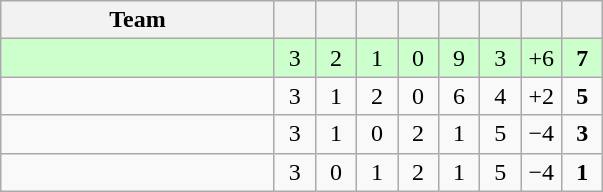<table class="wikitable" style="text-align:center;">
<tr>
<th width="175">Team</th>
<th width="20"></th>
<th width="20"></th>
<th width="20"></th>
<th width="20"></th>
<th width="20"></th>
<th width="20"></th>
<th width="20"></th>
<th width="20"></th>
</tr>
<tr bgcolor=ccffcc>
<td align="left"></td>
<td>3</td>
<td>2</td>
<td>1</td>
<td>0</td>
<td>9</td>
<td>3</td>
<td>+6</td>
<td><strong>7</strong></td>
</tr>
<tr>
<td align="left"></td>
<td>3</td>
<td>1</td>
<td>2</td>
<td>0</td>
<td>6</td>
<td>4</td>
<td>+2</td>
<td><strong>5</strong></td>
</tr>
<tr>
<td align="left"></td>
<td>3</td>
<td>1</td>
<td>0</td>
<td>2</td>
<td>1</td>
<td>5</td>
<td>−4</td>
<td><strong>3</strong></td>
</tr>
<tr>
<td align="left"></td>
<td>3</td>
<td>0</td>
<td>1</td>
<td>2</td>
<td>1</td>
<td>5</td>
<td>−4</td>
<td><strong>1</strong></td>
</tr>
</table>
